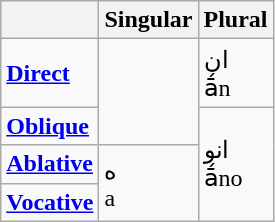<table class="wikitable">
<tr>
<th></th>
<th><strong>Singular</strong></th>
<th><strong>Plural</strong></th>
</tr>
<tr>
<td><strong><a href='#'>Direct</a></strong></td>
<td rowspan="2"></td>
<td>ان <br>ā́n</td>
</tr>
<tr>
<td><strong><a href='#'>Oblique</a></strong></td>
<td rowspan="3">انو<br>ā́no</td>
</tr>
<tr>
<td><strong><a href='#'>Ablative</a></strong></td>
<td rowspan="2">ه<br>a</td>
</tr>
<tr>
<td><strong><a href='#'>Vocative</a></strong></td>
</tr>
</table>
